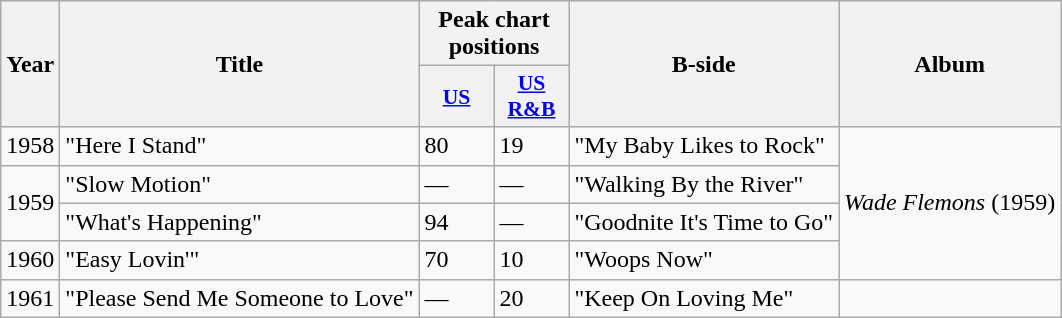<table class="wikitable">
<tr>
<th rowspan="2">Year</th>
<th rowspan="2">Title</th>
<th colspan="2">Peak chart positions</th>
<th rowspan="2">B-side</th>
<th rowspan="2">Album</th>
</tr>
<tr>
<th scope="col" style="width:3em;font-size:90%;"><a href='#'>US</a></th>
<th scope="col" style="width:3em;font-size:90%;"><a href='#'>US</a><br><a href='#'>R&B</a></th>
</tr>
<tr>
<td>1958</td>
<td>"Here I Stand" </td>
<td>80</td>
<td>19</td>
<td>"My Baby Likes to Rock" </td>
<td rowspan="4"><em>Wade Flemons</em> (1959)</td>
</tr>
<tr>
<td rowspan="2">1959</td>
<td>"Slow Motion" </td>
<td>—</td>
<td>—</td>
<td>"Walking By the River" </td>
</tr>
<tr>
<td>"What's Happening" </td>
<td>94</td>
<td>—</td>
<td>"Goodnite It's Time to Go" </td>
</tr>
<tr>
<td>1960</td>
<td>"Easy Lovin'" </td>
<td>70</td>
<td>10</td>
<td>"Woops Now" </td>
</tr>
<tr>
<td>1961</td>
<td>"Please Send Me Someone to Love" </td>
<td>—</td>
<td>20</td>
<td>"Keep On Loving Me" </td>
<td></td>
</tr>
</table>
